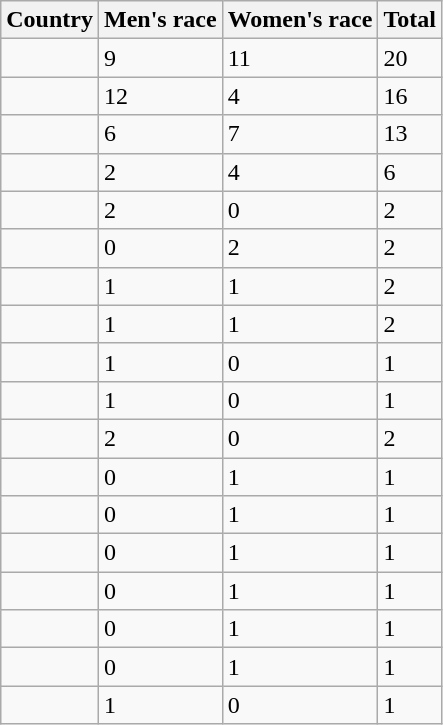<table class="wikitable sortable">
<tr>
<th>Country</th>
<th>Men's race</th>
<th>Women's race</th>
<th>Total</th>
</tr>
<tr>
<td></td>
<td>9</td>
<td>11</td>
<td>20</td>
</tr>
<tr>
<td></td>
<td>12</td>
<td>4</td>
<td>16</td>
</tr>
<tr>
<td></td>
<td>6</td>
<td>7</td>
<td>13</td>
</tr>
<tr>
<td></td>
<td>2</td>
<td>4</td>
<td>6</td>
</tr>
<tr>
<td></td>
<td>2</td>
<td>0</td>
<td>2</td>
</tr>
<tr>
<td></td>
<td>0</td>
<td>2</td>
<td>2</td>
</tr>
<tr>
<td></td>
<td>1</td>
<td>1</td>
<td>2</td>
</tr>
<tr>
<td></td>
<td>1</td>
<td>1</td>
<td>2</td>
</tr>
<tr>
<td></td>
<td>1</td>
<td>0</td>
<td>1</td>
</tr>
<tr>
<td></td>
<td>1</td>
<td>0</td>
<td>1</td>
</tr>
<tr>
<td></td>
<td>2</td>
<td>0</td>
<td>2</td>
</tr>
<tr>
<td></td>
<td>0</td>
<td>1</td>
<td>1</td>
</tr>
<tr>
<td></td>
<td>0</td>
<td>1</td>
<td>1</td>
</tr>
<tr>
<td></td>
<td>0</td>
<td>1</td>
<td>1</td>
</tr>
<tr>
<td></td>
<td>0</td>
<td>1</td>
<td>1</td>
</tr>
<tr>
<td></td>
<td>0</td>
<td>1</td>
<td>1</td>
</tr>
<tr>
<td></td>
<td>0</td>
<td>1</td>
<td>1</td>
</tr>
<tr>
<td></td>
<td>1</td>
<td>0</td>
<td>1</td>
</tr>
</table>
